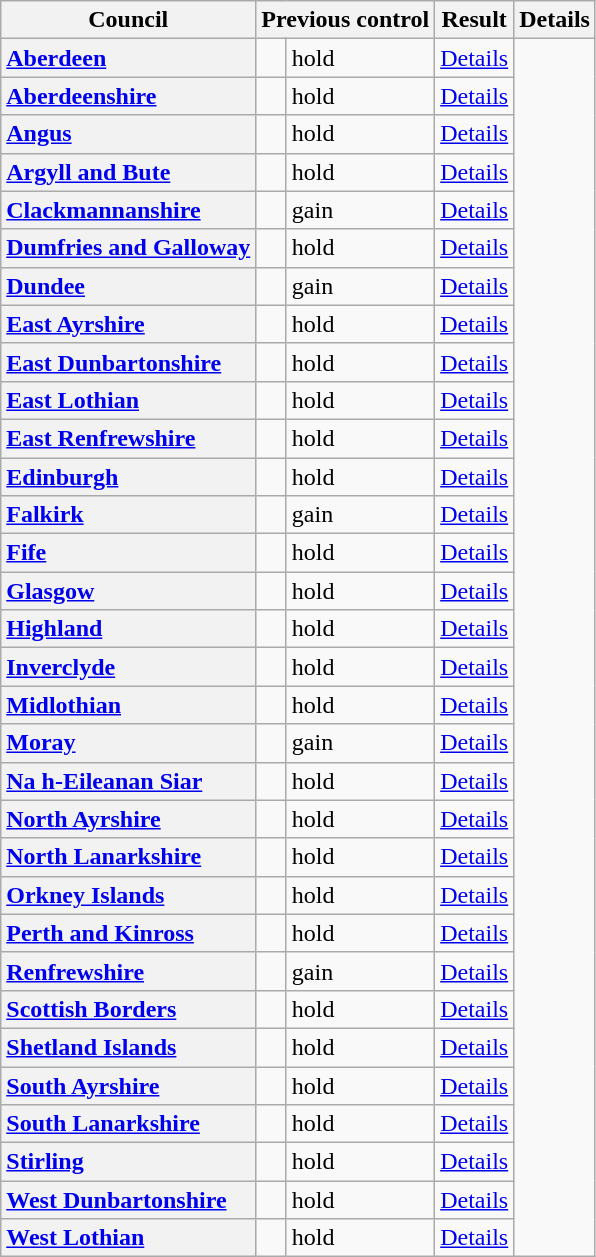<table class="wikitable sortable" border="1">
<tr>
<th scope="col">Council</th>
<th colspan=2>Previous control</th>
<th colspan=2>Result</th>
<th class="unsortable" scope="col">Details</th>
</tr>
<tr>
<th scope="row" style="text-align: left;"><a href='#'>Aberdeen</a></th>
<td></td>
<td> hold</td>
<td><a href='#'>Details</a></td>
</tr>
<tr>
<th scope="row" style="text-align: left;"><a href='#'>Aberdeenshire</a></th>
<td></td>
<td> hold</td>
<td><a href='#'>Details</a></td>
</tr>
<tr>
<th scope="row" style="text-align: left;"><a href='#'>Angus</a></th>
<td></td>
<td> hold</td>
<td><a href='#'>Details</a></td>
</tr>
<tr>
<th scope="row" style="text-align: left;"><a href='#'>Argyll and Bute</a></th>
<td></td>
<td> hold</td>
<td><a href='#'>Details</a></td>
</tr>
<tr>
<th scope="row" style="text-align: left;"><a href='#'>Clackmannanshire</a></th>
<td></td>
<td> gain</td>
<td><a href='#'>Details</a></td>
</tr>
<tr>
<th scope="row" style="text-align: left;"><a href='#'>Dumfries and Galloway</a></th>
<td></td>
<td> hold</td>
<td><a href='#'>Details</a></td>
</tr>
<tr>
<th scope="row" style="text-align: left;"><a href='#'>Dundee</a></th>
<td></td>
<td> gain</td>
<td><a href='#'>Details</a></td>
</tr>
<tr>
<th scope="row" style="text-align: left;"><a href='#'>East Ayrshire</a></th>
<td></td>
<td> hold</td>
<td><a href='#'>Details</a></td>
</tr>
<tr>
<th scope="row" style="text-align: left;"><a href='#'>East Dunbartonshire</a></th>
<td></td>
<td> hold</td>
<td><a href='#'>Details</a></td>
</tr>
<tr>
<th scope="row" style="text-align: left;"><a href='#'>East Lothian</a></th>
<td></td>
<td> hold</td>
<td><a href='#'>Details</a></td>
</tr>
<tr>
<th scope="row" style="text-align: left;"><a href='#'>East Renfrewshire</a></th>
<td></td>
<td> hold</td>
<td><a href='#'>Details</a></td>
</tr>
<tr>
<th scope="row" style="text-align: left;"><a href='#'>Edinburgh</a></th>
<td></td>
<td> hold</td>
<td><a href='#'>Details</a></td>
</tr>
<tr>
<th scope="row" style="text-align: left;"><a href='#'>Falkirk</a></th>
<td></td>
<td> gain</td>
<td><a href='#'>Details</a></td>
</tr>
<tr>
<th scope="row" style="text-align: left;"><a href='#'>Fife</a></th>
<td></td>
<td> hold</td>
<td><a href='#'>Details</a></td>
</tr>
<tr>
<th scope="row" style="text-align: left;"><a href='#'>Glasgow</a></th>
<td></td>
<td> hold</td>
<td><a href='#'>Details</a></td>
</tr>
<tr>
<th scope="row" style="text-align: left;"><a href='#'>Highland</a></th>
<td></td>
<td> hold</td>
<td><a href='#'>Details</a></td>
</tr>
<tr>
<th scope="row" style="text-align: left;"><a href='#'>Inverclyde</a></th>
<td></td>
<td> hold</td>
<td><a href='#'>Details</a></td>
</tr>
<tr>
<th scope="row" style="text-align: left;"><a href='#'>Midlothian</a></th>
<td></td>
<td> hold</td>
<td><a href='#'>Details</a></td>
</tr>
<tr>
<th scope="row" style="text-align: left;"><a href='#'>Moray</a></th>
<td></td>
<td> gain</td>
<td><a href='#'>Details</a></td>
</tr>
<tr>
<th scope="row" style="text-align: left;"><a href='#'>Na h-Eileanan Siar</a></th>
<td></td>
<td> hold</td>
<td><a href='#'>Details</a></td>
</tr>
<tr>
<th scope="row" style="text-align: left;"><a href='#'>North Ayrshire</a></th>
<td></td>
<td> hold</td>
<td><a href='#'>Details</a></td>
</tr>
<tr>
<th scope="row" style="text-align: left;"><a href='#'>North Lanarkshire</a></th>
<td></td>
<td> hold</td>
<td><a href='#'>Details</a></td>
</tr>
<tr>
<th scope="row" style="text-align: left;"><a href='#'>Orkney Islands</a></th>
<td></td>
<td> hold</td>
<td><a href='#'>Details</a></td>
</tr>
<tr>
<th scope="row" style="text-align: left;"><a href='#'>Perth and Kinross</a></th>
<td></td>
<td> hold</td>
<td><a href='#'>Details</a></td>
</tr>
<tr>
<th scope="row" style="text-align: left;"><a href='#'>Renfrewshire</a></th>
<td></td>
<td> gain</td>
<td><a href='#'>Details</a></td>
</tr>
<tr>
<th scope="row" style="text-align: left;"><a href='#'>Scottish Borders</a></th>
<td></td>
<td> hold</td>
<td><a href='#'>Details</a></td>
</tr>
<tr>
<th scope="row" style="text-align: left;"><a href='#'>Shetland Islands</a></th>
<td></td>
<td> hold</td>
<td><a href='#'>Details</a></td>
</tr>
<tr>
<th scope="row" style="text-align: left;"><a href='#'>South Ayrshire</a></th>
<td></td>
<td> hold</td>
<td><a href='#'>Details</a></td>
</tr>
<tr>
<th scope="row" style="text-align: left;"><a href='#'>South Lanarkshire</a></th>
<td></td>
<td> hold</td>
<td><a href='#'>Details</a></td>
</tr>
<tr>
<th scope="row" style="text-align: left;"><a href='#'>Stirling</a></th>
<td></td>
<td> hold</td>
<td><a href='#'>Details</a></td>
</tr>
<tr>
<th scope="row" style="text-align: left;"><a href='#'>West Dunbartonshire</a></th>
<td></td>
<td> hold</td>
<td><a href='#'>Details</a></td>
</tr>
<tr>
<th scope="row" style="text-align: left;"><a href='#'>West Lothian</a></th>
<td></td>
<td> hold</td>
<td><a href='#'>Details</a></td>
</tr>
</table>
